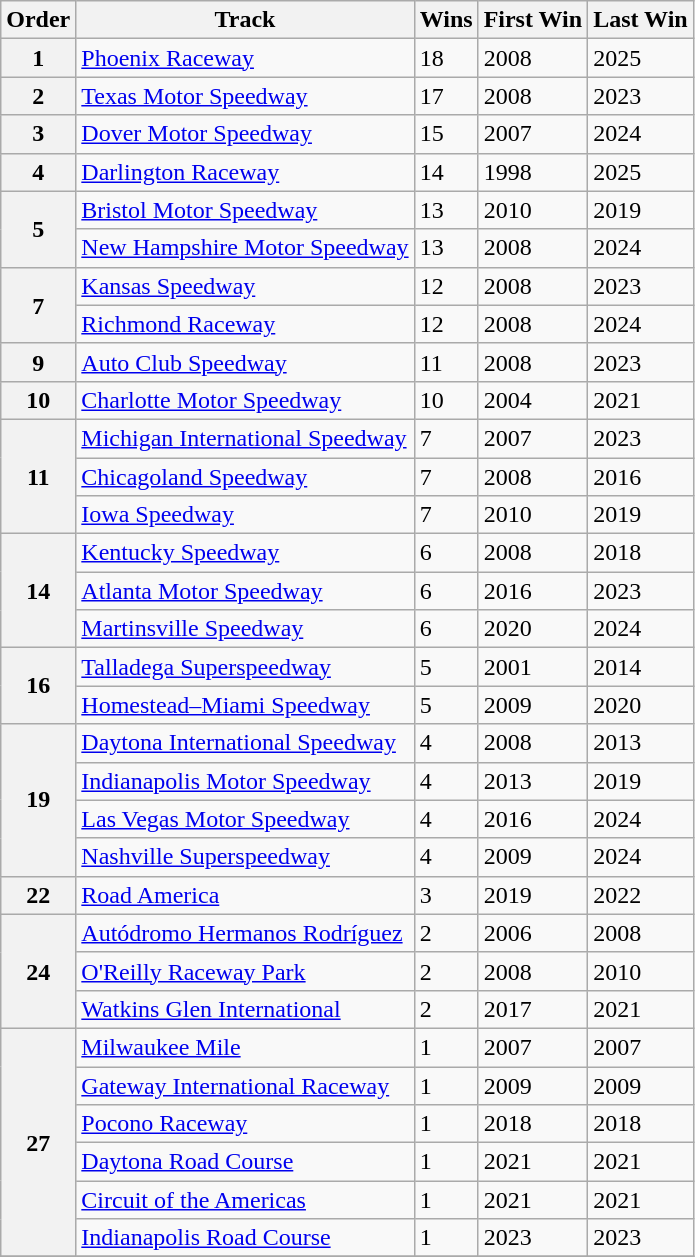<table class="wikitable sortable">
<tr>
<th scope="col">Order</th>
<th scope="col">Track</th>
<th scope="col">Wins</th>
<th scope="col">First Win</th>
<th scope="col">Last Win</th>
</tr>
<tr>
<th scope="row">1</th>
<td><a href='#'>Phoenix Raceway</a></td>
<td>18</td>
<td>2008</td>
<td>2025</td>
</tr>
<tr>
<th scope="row">2</th>
<td><a href='#'>Texas Motor Speedway</a></td>
<td>17</td>
<td>2008</td>
<td>2023</td>
</tr>
<tr>
<th scope="row">3</th>
<td><a href='#'>Dover Motor Speedway</a></td>
<td>15</td>
<td>2007</td>
<td>2024</td>
</tr>
<tr>
<th scope="row">4</th>
<td><a href='#'>Darlington Raceway</a></td>
<td>14</td>
<td>1998</td>
<td>2025</td>
</tr>
<tr>
<th rowspan="2" scope="row">5</th>
<td><a href='#'>Bristol Motor Speedway</a></td>
<td>13</td>
<td>2010</td>
<td>2019</td>
</tr>
<tr>
<td><a href='#'>New Hampshire Motor Speedway</a></td>
<td>13</td>
<td>2008</td>
<td>2024</td>
</tr>
<tr>
<th rowspan="2" scope="row">7</th>
<td><a href='#'>Kansas Speedway</a></td>
<td>12</td>
<td>2008</td>
<td>2023</td>
</tr>
<tr>
<td><a href='#'>Richmond Raceway</a></td>
<td>12</td>
<td>2008</td>
<td>2024</td>
</tr>
<tr>
<th scope="row">9</th>
<td><a href='#'>Auto Club Speedway</a></td>
<td>11</td>
<td>2008</td>
<td>2023</td>
</tr>
<tr>
<th scope="row">10</th>
<td><a href='#'>Charlotte Motor Speedway</a></td>
<td>10</td>
<td>2004</td>
<td>2021</td>
</tr>
<tr>
<th rowspan="3" scope="row">11</th>
<td><a href='#'>Michigan International Speedway</a></td>
<td>7</td>
<td>2007</td>
<td>2023</td>
</tr>
<tr>
<td><a href='#'>Chicagoland Speedway</a></td>
<td>7</td>
<td>2008</td>
<td>2016</td>
</tr>
<tr>
<td><a href='#'>Iowa Speedway</a></td>
<td>7</td>
<td>2010</td>
<td>2019</td>
</tr>
<tr>
<th rowspan="3" scope="row">14</th>
<td><a href='#'>Kentucky Speedway</a></td>
<td>6</td>
<td>2008</td>
<td>2018</td>
</tr>
<tr>
<td><a href='#'>Atlanta Motor Speedway</a></td>
<td>6</td>
<td>2016</td>
<td>2023</td>
</tr>
<tr>
<td><a href='#'>Martinsville Speedway</a></td>
<td>6</td>
<td>2020</td>
<td>2024</td>
</tr>
<tr>
<th rowspan="2" scope="row">16</th>
<td><a href='#'>Talladega Superspeedway</a></td>
<td>5</td>
<td>2001</td>
<td>2014</td>
</tr>
<tr>
<td><a href='#'>Homestead–Miami Speedway</a></td>
<td>5</td>
<td>2009</td>
<td>2020</td>
</tr>
<tr>
<th rowspan="4" scope="row">19</th>
<td><a href='#'>Daytona International Speedway</a></td>
<td>4</td>
<td>2008</td>
<td>2013</td>
</tr>
<tr>
<td><a href='#'>Indianapolis Motor Speedway</a></td>
<td>4</td>
<td>2013</td>
<td>2019</td>
</tr>
<tr>
<td><a href='#'>Las Vegas Motor Speedway</a></td>
<td>4</td>
<td>2016</td>
<td>2024</td>
</tr>
<tr>
<td><a href='#'>Nashville Superspeedway</a></td>
<td>4</td>
<td>2009</td>
<td>2024</td>
</tr>
<tr>
<th>22</th>
<td><a href='#'>Road America</a></td>
<td>3</td>
<td>2019</td>
<td>2022</td>
</tr>
<tr>
<th rowspan="3" scope="row">24</th>
<td><a href='#'>Autódromo Hermanos Rodríguez</a></td>
<td>2</td>
<td>2006</td>
<td>2008</td>
</tr>
<tr>
<td><a href='#'>O'Reilly Raceway Park</a></td>
<td>2</td>
<td>2008</td>
<td>2010</td>
</tr>
<tr>
<td><a href='#'>Watkins Glen International</a></td>
<td>2</td>
<td>2017</td>
<td>2021</td>
</tr>
<tr>
<th rowspan="6" scope="row">27</th>
<td><a href='#'>Milwaukee Mile</a></td>
<td>1</td>
<td>2007</td>
<td>2007</td>
</tr>
<tr>
<td><a href='#'>Gateway International Raceway</a></td>
<td>1</td>
<td>2009</td>
<td>2009</td>
</tr>
<tr>
<td><a href='#'>Pocono Raceway</a></td>
<td>1</td>
<td>2018</td>
<td>2018</td>
</tr>
<tr>
<td><a href='#'>Daytona Road Course</a></td>
<td>1</td>
<td>2021</td>
<td>2021</td>
</tr>
<tr>
<td><a href='#'>Circuit of the Americas</a></td>
<td>1</td>
<td>2021</td>
<td>2021</td>
</tr>
<tr>
<td><a href='#'>Indianapolis Road Course</a></td>
<td>1</td>
<td>2023</td>
<td>2023</td>
</tr>
<tr>
</tr>
</table>
